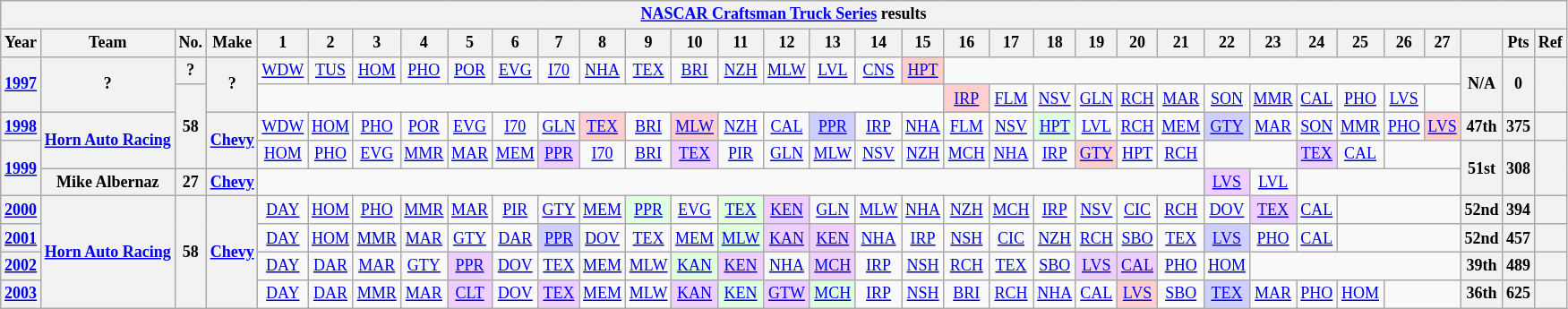<table class="wikitable" style="text-align:center; font-size:75%">
<tr>
<th colspan=34><a href='#'>NASCAR Craftsman Truck Series</a> results</th>
</tr>
<tr>
<th>Year</th>
<th>Team</th>
<th>No.</th>
<th>Make</th>
<th>1</th>
<th>2</th>
<th>3</th>
<th>4</th>
<th>5</th>
<th>6</th>
<th>7</th>
<th>8</th>
<th>9</th>
<th>10</th>
<th>11</th>
<th>12</th>
<th>13</th>
<th>14</th>
<th>15</th>
<th>16</th>
<th>17</th>
<th>18</th>
<th>19</th>
<th>20</th>
<th>21</th>
<th>22</th>
<th>23</th>
<th>24</th>
<th>25</th>
<th>26</th>
<th>27</th>
<th></th>
<th>Pts</th>
<th>Ref</th>
</tr>
<tr>
<th rowspan=2><a href='#'>1997</a></th>
<th rowspan=2>?</th>
<th>?</th>
<th rowspan=2>?</th>
<td><a href='#'>WDW</a></td>
<td><a href='#'>TUS</a></td>
<td><a href='#'>HOM</a></td>
<td><a href='#'>PHO</a></td>
<td><a href='#'>POR</a></td>
<td><a href='#'>EVG</a></td>
<td><a href='#'>I70</a></td>
<td><a href='#'>NHA</a></td>
<td><a href='#'>TEX</a></td>
<td><a href='#'>BRI</a></td>
<td><a href='#'>NZH</a></td>
<td><a href='#'>MLW</a></td>
<td><a href='#'>LVL</a></td>
<td><a href='#'>CNS</a></td>
<td style="background:#FFCFCF;"><a href='#'>HPT</a><br></td>
<td colspan=12></td>
<th rowspan=2>N/A</th>
<th rowspan=2>0</th>
<th rowspan=2></th>
</tr>
<tr>
<th rowspan=3>58</th>
<td colspan=15></td>
<td style="background:#FFCFCF;"><a href='#'>IRP</a><br></td>
<td><a href='#'>FLM</a></td>
<td><a href='#'>NSV</a></td>
<td><a href='#'>GLN</a></td>
<td><a href='#'>RCH</a></td>
<td><a href='#'>MAR</a></td>
<td><a href='#'>SON</a></td>
<td><a href='#'>MMR</a></td>
<td><a href='#'>CAL</a></td>
<td><a href='#'>PHO</a></td>
<td><a href='#'>LVS</a></td>
<td></td>
</tr>
<tr>
<th><a href='#'>1998</a></th>
<th rowspan=2><a href='#'>Horn Auto Racing</a></th>
<th rowspan=2><a href='#'>Chevy</a></th>
<td><a href='#'>WDW</a></td>
<td><a href='#'>HOM</a></td>
<td><a href='#'>PHO</a></td>
<td><a href='#'>POR</a></td>
<td><a href='#'>EVG</a></td>
<td><a href='#'>I70</a></td>
<td><a href='#'>GLN</a></td>
<td style="background:#FFCFCF;"><a href='#'>TEX</a><br></td>
<td><a href='#'>BRI</a></td>
<td style="background:#FFCFCF;"><a href='#'>MLW</a><br></td>
<td><a href='#'>NZH</a></td>
<td><a href='#'>CAL</a></td>
<td style="background:#CFCFFF;"><a href='#'>PPR</a><br></td>
<td><a href='#'>IRP</a></td>
<td><a href='#'>NHA</a></td>
<td><a href='#'>FLM</a></td>
<td><a href='#'>NSV</a></td>
<td style="background:#DFFFDF;"><a href='#'>HPT</a><br></td>
<td><a href='#'>LVL</a></td>
<td><a href='#'>RCH</a></td>
<td><a href='#'>MEM</a></td>
<td style="background:#CFCFFF;"><a href='#'>GTY</a><br></td>
<td><a href='#'>MAR</a></td>
<td><a href='#'>SON</a></td>
<td><a href='#'>MMR</a></td>
<td><a href='#'>PHO</a></td>
<td style="background:#FFCFCF;"><a href='#'>LVS</a><br></td>
<th>47th</th>
<th>375</th>
<th></th>
</tr>
<tr>
<th rowspan=2><a href='#'>1999</a></th>
<td><a href='#'>HOM</a></td>
<td><a href='#'>PHO</a></td>
<td><a href='#'>EVG</a></td>
<td><a href='#'>MMR</a></td>
<td><a href='#'>MAR</a></td>
<td><a href='#'>MEM</a></td>
<td style="background:#EFCFFF;"><a href='#'>PPR</a><br></td>
<td><a href='#'>I70</a></td>
<td><a href='#'>BRI</a></td>
<td style="background:#EFCFFF;"><a href='#'>TEX</a><br></td>
<td><a href='#'>PIR</a></td>
<td><a href='#'>GLN</a></td>
<td><a href='#'>MLW</a></td>
<td><a href='#'>NSV</a></td>
<td><a href='#'>NZH</a></td>
<td><a href='#'>MCH</a></td>
<td><a href='#'>NHA</a></td>
<td><a href='#'>IRP</a></td>
<td style="background:#FFCFCF;"><a href='#'>GTY</a><br></td>
<td><a href='#'>HPT</a></td>
<td><a href='#'>RCH</a></td>
<td colspan=2></td>
<td style="background:#EFCFFF;"><a href='#'>TEX</a><br></td>
<td><a href='#'>CAL</a></td>
<td colspan=2></td>
<th rowspan=2>51st</th>
<th rowspan=2>308</th>
<th rowspan=2></th>
</tr>
<tr>
<th>Mike Albernaz</th>
<th>27</th>
<th><a href='#'>Chevy</a></th>
<td colspan=21></td>
<td style="background:#EFCFFF;"><a href='#'>LVS</a><br></td>
<td><a href='#'>LVL</a></td>
<td colspan=4></td>
</tr>
<tr>
<th><a href='#'>2000</a></th>
<th rowspan=4><a href='#'>Horn Auto Racing</a></th>
<th rowspan=4>58</th>
<th rowspan=4><a href='#'>Chevy</a></th>
<td><a href='#'>DAY</a></td>
<td><a href='#'>HOM</a></td>
<td><a href='#'>PHO</a></td>
<td><a href='#'>MMR</a></td>
<td><a href='#'>MAR</a></td>
<td><a href='#'>PIR</a></td>
<td><a href='#'>GTY</a></td>
<td><a href='#'>MEM</a></td>
<td style="background:#DFFFDF;"><a href='#'>PPR</a><br></td>
<td><a href='#'>EVG</a></td>
<td style="background:#DFFFDF;"><a href='#'>TEX</a><br></td>
<td style="background:#EFCFFF;"><a href='#'>KEN</a><br></td>
<td><a href='#'>GLN</a></td>
<td><a href='#'>MLW</a></td>
<td><a href='#'>NHA</a></td>
<td><a href='#'>NZH</a></td>
<td><a href='#'>MCH</a></td>
<td><a href='#'>IRP</a></td>
<td><a href='#'>NSV</a></td>
<td><a href='#'>CIC</a></td>
<td><a href='#'>RCH</a></td>
<td><a href='#'>DOV</a></td>
<td style="background:#EFCFFF;"><a href='#'>TEX</a><br></td>
<td><a href='#'>CAL</a></td>
<td colspan=3></td>
<th>52nd</th>
<th>394</th>
<th></th>
</tr>
<tr>
<th><a href='#'>2001</a></th>
<td><a href='#'>DAY</a></td>
<td><a href='#'>HOM</a></td>
<td><a href='#'>MMR</a></td>
<td><a href='#'>MAR</a></td>
<td><a href='#'>GTY</a></td>
<td><a href='#'>DAR</a></td>
<td style="background:#CFCFFF;"><a href='#'>PPR</a><br></td>
<td><a href='#'>DOV</a></td>
<td><a href='#'>TEX</a></td>
<td><a href='#'>MEM</a></td>
<td style="background:#DFFFDF;"><a href='#'>MLW</a><br></td>
<td style="background:#EFCFFF;"><a href='#'>KAN</a><br></td>
<td style="background:#EFCFFF;"><a href='#'>KEN</a><br></td>
<td><a href='#'>NHA</a></td>
<td><a href='#'>IRP</a></td>
<td><a href='#'>NSH</a></td>
<td><a href='#'>CIC</a></td>
<td><a href='#'>NZH</a></td>
<td><a href='#'>RCH</a></td>
<td><a href='#'>SBO</a></td>
<td><a href='#'>TEX</a></td>
<td style="background:#CFCFFF;"><a href='#'>LVS</a><br></td>
<td><a href='#'>PHO</a></td>
<td><a href='#'>CAL</a></td>
<td colspan=3></td>
<th>52nd</th>
<th>457</th>
<th></th>
</tr>
<tr>
<th><a href='#'>2002</a></th>
<td><a href='#'>DAY</a></td>
<td><a href='#'>DAR</a></td>
<td><a href='#'>MAR</a></td>
<td><a href='#'>GTY</a></td>
<td style="background:#EFCFFF;"><a href='#'>PPR</a><br></td>
<td><a href='#'>DOV</a></td>
<td><a href='#'>TEX</a></td>
<td><a href='#'>MEM</a></td>
<td><a href='#'>MLW</a></td>
<td style="background:#DFFFDF;"><a href='#'>KAN</a><br></td>
<td style="background:#EFCFFF;"><a href='#'>KEN</a><br></td>
<td><a href='#'>NHA</a></td>
<td style="background:#EFCFFF;"><a href='#'>MCH</a><br></td>
<td><a href='#'>IRP</a></td>
<td><a href='#'>NSH</a></td>
<td><a href='#'>RCH</a></td>
<td><a href='#'>TEX</a></td>
<td><a href='#'>SBO</a></td>
<td style="background:#EFCFFF;"><a href='#'>LVS</a><br></td>
<td style="background:#EFCFFF;"><a href='#'>CAL</a><br></td>
<td><a href='#'>PHO</a></td>
<td><a href='#'>HOM</a></td>
<td colspan=5></td>
<th>39th</th>
<th>489</th>
<th></th>
</tr>
<tr>
<th><a href='#'>2003</a></th>
<td><a href='#'>DAY</a></td>
<td><a href='#'>DAR</a></td>
<td><a href='#'>MMR</a></td>
<td><a href='#'>MAR</a></td>
<td style="background:#EFCFFF;"><a href='#'>CLT</a><br></td>
<td><a href='#'>DOV</a></td>
<td style="background:#EFCFFF;"><a href='#'>TEX</a><br></td>
<td><a href='#'>MEM</a></td>
<td><a href='#'>MLW</a></td>
<td style="background:#EFCFFF;"><a href='#'>KAN</a><br></td>
<td style="background:#DFFFDF;"><a href='#'>KEN</a><br></td>
<td style="background:#EFCFFF;"><a href='#'>GTW</a><br></td>
<td style="background:#DFFFDF;"><a href='#'>MCH</a><br></td>
<td><a href='#'>IRP</a></td>
<td><a href='#'>NSH</a></td>
<td><a href='#'>BRI</a></td>
<td><a href='#'>RCH</a></td>
<td><a href='#'>NHA</a></td>
<td><a href='#'>CAL</a></td>
<td style="background:#FFCFCF;"><a href='#'>LVS</a><br></td>
<td><a href='#'>SBO</a></td>
<td style="background:#CFCFFF;"><a href='#'>TEX</a><br></td>
<td><a href='#'>MAR</a></td>
<td><a href='#'>PHO</a></td>
<td><a href='#'>HOM</a></td>
<td colspan=2></td>
<th>36th</th>
<th>625</th>
<th></th>
</tr>
</table>
